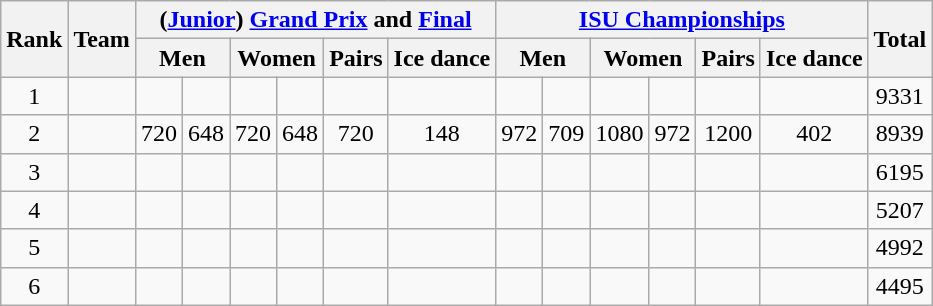<table class="wikitable sortable" style="text-align: center;">
<tr>
<th rowspan="2">Rank</th>
<th rowspan="2">Team</th>
<th colspan="6">(<a href='#'>Junior</a>) <a href='#'>Grand Prix</a> and <a href='#'>Final</a></th>
<th colspan="6"><a href='#'>ISU Championships</a></th>
<th rowspan="2">Total</th>
</tr>
<tr>
<th colspan="2">Men</th>
<th colspan="2">Women</th>
<th>Pairs</th>
<th>Ice dance</th>
<th colspan="2">Men</th>
<th colspan="2">Women</th>
<th>Pairs</th>
<th>Ice dance</th>
</tr>
<tr>
<td>1</td>
<td align="left"></td>
<td></td>
<td></td>
<td></td>
<td></td>
<td></td>
<td></td>
<td></td>
<td></td>
<td></td>
<td></td>
<td></td>
<td></td>
<td>9331</td>
</tr>
<tr>
<td>2</td>
<td align="left"></td>
<td>720</td>
<td>648</td>
<td>720</td>
<td>648</td>
<td>720</td>
<td>148</td>
<td>972</td>
<td>709</td>
<td>1080</td>
<td>972</td>
<td>1200</td>
<td>402</td>
<td>8939</td>
</tr>
<tr>
<td>3</td>
<td align="left"></td>
<td></td>
<td></td>
<td></td>
<td></td>
<td></td>
<td></td>
<td></td>
<td></td>
<td></td>
<td></td>
<td></td>
<td></td>
<td>6195</td>
</tr>
<tr>
<td>4</td>
<td align="left"></td>
<td></td>
<td></td>
<td></td>
<td></td>
<td></td>
<td></td>
<td></td>
<td></td>
<td></td>
<td></td>
<td></td>
<td></td>
<td>5207</td>
</tr>
<tr>
<td>5</td>
<td align="left"></td>
<td></td>
<td></td>
<td></td>
<td></td>
<td></td>
<td></td>
<td></td>
<td></td>
<td></td>
<td></td>
<td></td>
<td></td>
<td>4992</td>
</tr>
<tr>
<td>6</td>
<td align="left"></td>
<td></td>
<td></td>
<td></td>
<td></td>
<td></td>
<td></td>
<td></td>
<td></td>
<td></td>
<td></td>
<td></td>
<td></td>
<td>4495</td>
</tr>
</table>
